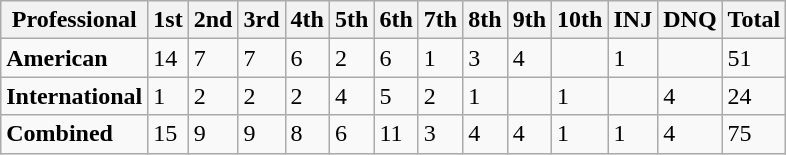<table class="wikitable">
<tr>
<th>Professional</th>
<th>1st</th>
<th>2nd</th>
<th>3rd</th>
<th>4th</th>
<th>5th</th>
<th>6th</th>
<th>7th</th>
<th>8th</th>
<th>9th</th>
<th>10th</th>
<th>INJ</th>
<th>DNQ</th>
<th>Total</th>
</tr>
<tr>
<td><strong>American</strong></td>
<td>14</td>
<td>7</td>
<td>7</td>
<td>6</td>
<td>2</td>
<td>6</td>
<td>1</td>
<td>3</td>
<td>4</td>
<td></td>
<td>1</td>
<td></td>
<td>51</td>
</tr>
<tr>
<td><strong>International</strong></td>
<td>1</td>
<td>2</td>
<td>2</td>
<td>2</td>
<td>4</td>
<td>5</td>
<td>2</td>
<td>1</td>
<td></td>
<td>1</td>
<td></td>
<td>4</td>
<td>24</td>
</tr>
<tr>
<td><strong>Combined</strong></td>
<td>15</td>
<td>9</td>
<td>9</td>
<td>8</td>
<td>6</td>
<td>11</td>
<td>3</td>
<td>4</td>
<td>4</td>
<td>1</td>
<td>1</td>
<td>4</td>
<td>75</td>
</tr>
</table>
